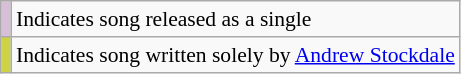<table class="wikitable" style="font-size:90%;">
<tr>
<td style="background-color:#D8BFD8"> </td>
<td>Indicates song released as a single</td>
</tr>
<tr>
<td style="background-color:#ced343"> </td>
<td>Indicates song written solely by <a href='#'>Andrew Stockdale</a></td>
</tr>
</table>
